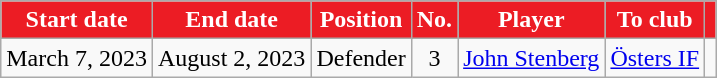<table class="wikitable">
<tr>
<th style="background:#EC1C24; color:white;"><strong>Start date</strong></th>
<th style="background:#EC1C24; color:white;"><strong>End date</strong></th>
<th style="background:#EC1C24; color:white;"><strong>Position</strong></th>
<th style="background:#EC1C24; color:white;"><strong>No.</strong></th>
<th style="background:#EC1C24; color:white;"><strong>Player</strong></th>
<th style="background:#EC1C24; color:white;"><strong>To club</strong></th>
<th style="background:#EC1C24; color:white;"><strong></strong></th>
</tr>
<tr>
<td>March 7, 2023</td>
<td>August 2, 2023</td>
<td style="text-align:center;">Defender</td>
<td style="text-align:center;">3</td>
<td style="text-align:center;"> <a href='#'>John Stenberg</a></td>
<td style="text-align:center;"> <a href='#'>Östers IF</a></td>
<td style="text-align:center;"></td>
</tr>
</table>
